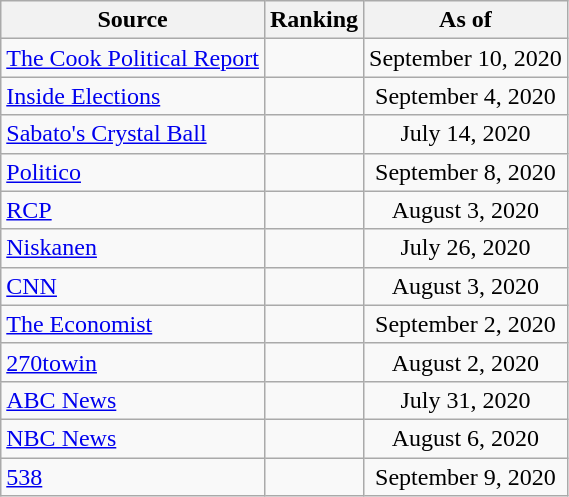<table class="wikitable" style="text-align:center">
<tr>
<th>Source</th>
<th>Ranking</th>
<th>As of</th>
</tr>
<tr>
<td align="left"><a href='#'>The Cook Political Report</a></td>
<td></td>
<td>September 10, 2020</td>
</tr>
<tr>
<td align="left"><a href='#'>Inside Elections</a></td>
<td></td>
<td>September 4, 2020</td>
</tr>
<tr>
<td align="left"><a href='#'>Sabato's Crystal Ball</a></td>
<td></td>
<td>July 14, 2020</td>
</tr>
<tr>
<td align="left"><a href='#'>Politico</a></td>
<td></td>
<td>September 8, 2020</td>
</tr>
<tr>
<td align="left"><a href='#'>RCP</a></td>
<td></td>
<td>August 3, 2020</td>
</tr>
<tr>
<td align="left"><a href='#'>Niskanen</a></td>
<td></td>
<td>July 26, 2020</td>
</tr>
<tr>
<td align="left"><a href='#'>CNN</a></td>
<td></td>
<td>August 3, 2020</td>
</tr>
<tr>
<td align="left"><a href='#'>The Economist</a></td>
<td></td>
<td>September 2, 2020</td>
</tr>
<tr>
<td align="left"><a href='#'>270towin</a></td>
<td></td>
<td>August 2, 2020</td>
</tr>
<tr>
<td align="left"><a href='#'>ABC News</a></td>
<td></td>
<td>July 31, 2020</td>
</tr>
<tr>
<td align="left"><a href='#'>NBC News</a></td>
<td></td>
<td>August 6, 2020</td>
</tr>
<tr>
<td align="left"><a href='#'>538</a></td>
<td></td>
<td>September 9, 2020</td>
</tr>
</table>
